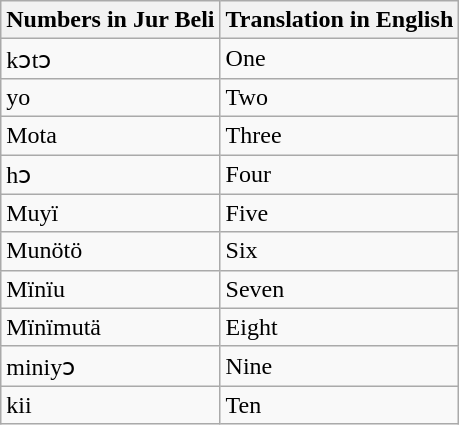<table class="wikitable">
<tr>
<th>Numbers  in Jur Beli</th>
<th>Translation  in English</th>
</tr>
<tr>
<td>kɔtɔ</td>
<td>One</td>
</tr>
<tr>
<td>yo</td>
<td>Two</td>
</tr>
<tr>
<td>Mota</td>
<td>Three</td>
</tr>
<tr>
<td>hɔ</td>
<td>Four</td>
</tr>
<tr>
<td>Muyï</td>
<td>Five</td>
</tr>
<tr>
<td>Munötö</td>
<td>Six</td>
</tr>
<tr>
<td>Mïnïu</td>
<td>Seven</td>
</tr>
<tr>
<td>Mïnïmutä</td>
<td>Eight</td>
</tr>
<tr>
<td>miniyɔ</td>
<td>Nine</td>
</tr>
<tr>
<td>kii</td>
<td>Ten</td>
</tr>
</table>
